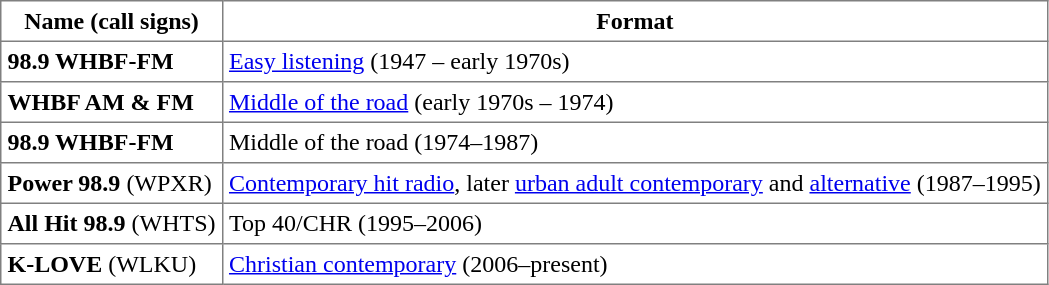<table class="toccolours" border="1" cellpadding="4" cellspacing="0" style="border-collapse: collapse; float:left; margin-right: 1em; margin-bottom: 1em">
<tr>
<th>Name (call signs)</th>
<th>Format</th>
</tr>
<tr>
<td><strong>98.9 WHBF-FM</strong></td>
<td><a href='#'>Easy listening</a> (1947 – early 1970s)</td>
</tr>
<tr>
<td><strong>WHBF AM & FM</strong></td>
<td><a href='#'>Middle of the road</a> (early 1970s – 1974)</td>
</tr>
<tr>
<td><strong>98.9 WHBF-FM</strong></td>
<td>Middle of the road (1974–1987)</td>
</tr>
<tr>
<td><strong>Power 98.9</strong> (WPXR)</td>
<td><a href='#'>Contemporary hit radio</a>, later <a href='#'>urban adult contemporary</a> and <a href='#'>alternative</a> (1987–1995)</td>
</tr>
<tr>
<td><strong>All Hit 98.9</strong> (WHTS)</td>
<td>Top 40/CHR (1995–2006)</td>
</tr>
<tr>
<td><strong>K-LOVE</strong> (WLKU)</td>
<td><a href='#'>Christian contemporary</a> (2006–present)</td>
</tr>
</table>
